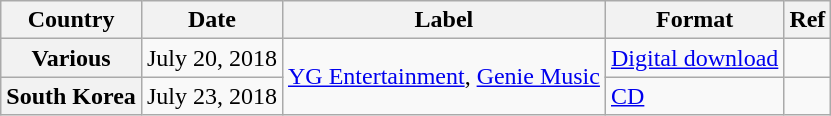<table class="wikitable plainrowheaders">
<tr>
<th>Country</th>
<th>Date</th>
<th>Label</th>
<th>Format</th>
<th>Ref</th>
</tr>
<tr>
<th scope="row">Various</th>
<td>July 20, 2018</td>
<td rowspan="2"><a href='#'>YG Entertainment</a>, <a href='#'>Genie Music</a></td>
<td><a href='#'>Digital download</a></td>
<td></td>
</tr>
<tr>
<th scope="row">South Korea</th>
<td>July 23, 2018</td>
<td><a href='#'>CD</a></td>
<td></td>
</tr>
</table>
